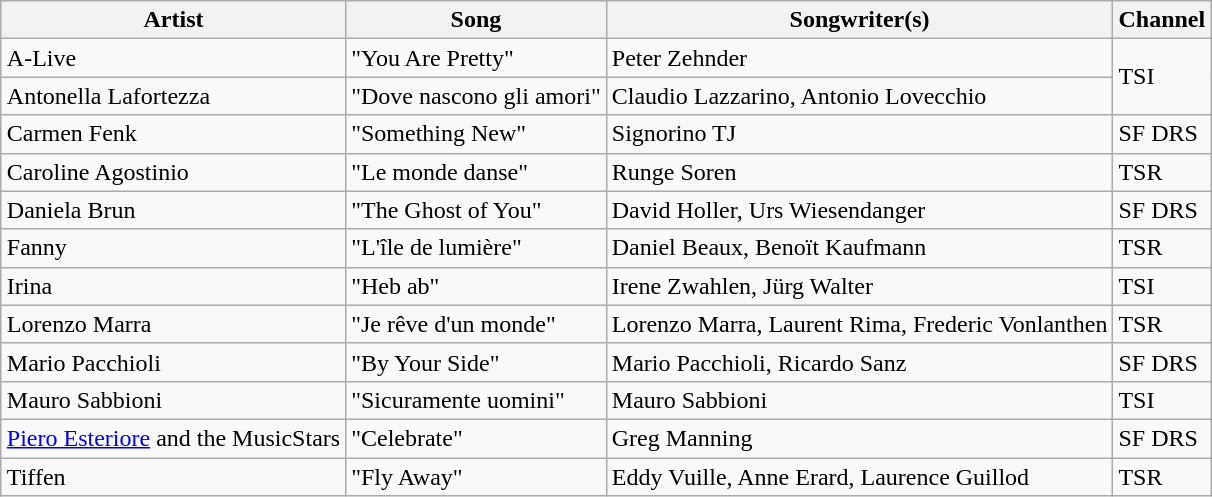<table class="sortable wikitable" style="margin: 1em auto 1em auto;">
<tr>
<th>Artist</th>
<th>Song</th>
<th>Songwriter(s)</th>
<th>Channel</th>
</tr>
<tr>
<td align="left">A-Live</td>
<td align="left">"You Are Pretty"</td>
<td align="left">Peter Zehnder</td>
<td rowspan="2">TSI</td>
</tr>
<tr>
<td align="left">Antonella Lafortezza</td>
<td align="left">"Dove nascono gli amori"</td>
<td align="left">Claudio Lazzarino, Antonio Lovecchio</td>
</tr>
<tr>
<td align="left">Carmen Fenk</td>
<td align="left">"Something New"</td>
<td align="left">Signorino TJ</td>
<td>SF DRS</td>
</tr>
<tr>
<td align="left">Caroline Agostinio</td>
<td align="left">"Le monde danse"</td>
<td align="left">Runge Soren</td>
<td>TSR</td>
</tr>
<tr>
<td align="left">Daniela Brun</td>
<td align="left">"The Ghost of You"</td>
<td align="left">David Holler, Urs Wiesendanger</td>
<td>SF DRS</td>
</tr>
<tr>
<td align="left">Fanny</td>
<td align="left">"L'île de lumière"</td>
<td align="left">Daniel Beaux, Benoït Kaufmann</td>
<td>TSR</td>
</tr>
<tr>
<td align="left">Irina</td>
<td align="left">"Heb ab"</td>
<td align="left">Irene Zwahlen, Jürg Walter</td>
<td>TSI</td>
</tr>
<tr>
<td align="left">Lorenzo Marra</td>
<td align="left">"Je rêve d'un monde"</td>
<td align="left">Lorenzo Marra, Laurent Rima, Frederic Vonlanthen</td>
<td>TSR</td>
</tr>
<tr>
<td align="left">Mario Pacchioli</td>
<td align="left">"By Your Side"</td>
<td align="left">Mario Pacchioli, Ricardo Sanz</td>
<td>SF DRS</td>
</tr>
<tr>
<td align="left">Mauro Sabbioni</td>
<td align="left">"Sicuramente uomini"</td>
<td align="left">Mauro Sabbioni</td>
<td>TSI</td>
</tr>
<tr>
<td align="left"><a href='#'>Piero Esteriore</a> and the MusicStars</td>
<td align="left">"Celebrate"</td>
<td align="left">Greg Manning</td>
<td>SF DRS</td>
</tr>
<tr>
<td align="left">Tiffen</td>
<td align="left">"Fly Away"</td>
<td align="left">Eddy Vuille, Anne Erard, Laurence Guillod</td>
<td>TSR</td>
</tr>
</table>
